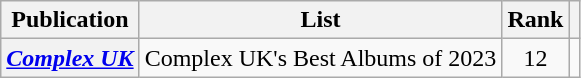<table class="wikitable sortable plainrowheaders">
<tr>
<th scope="col">Publication</th>
<th scope="col" class="unsortable">List</th>
<th scope="col">Rank</th>
<th scope="col" class="unsortable"></th>
</tr>
<tr>
<th scope="row"><em><a href='#'>Complex UK</a></em></th>
<td>Complex UK's Best Albums of 2023</td>
<td style="text-align: center;">12</td>
<td style="text-align: center;"></td>
</tr>
</table>
